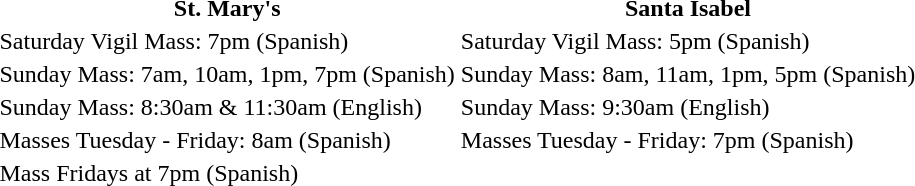<table class="Mass Schedule">
<tr>
<th>St. Mary's</th>
<th>Santa Isabel</th>
</tr>
<tr>
<td>Saturday Vigil Mass: 7pm (Spanish)</td>
<td>Saturday Vigil Mass: 5pm (Spanish)</td>
</tr>
<tr>
<td>Sunday Mass: 7am, 10am, 1pm, 7pm (Spanish)</td>
<td>Sunday Mass: 8am, 11am, 1pm, 5pm (Spanish)</td>
</tr>
<tr>
<td>Sunday Mass: 8:30am & 11:30am (English)</td>
<td>Sunday Mass: 9:30am (English)</td>
</tr>
<tr>
<td>Masses Tuesday - Friday: 8am (Spanish)</td>
<td>Masses Tuesday - Friday: 7pm (Spanish)</td>
</tr>
<tr>
<td>Mass Fridays at 7pm (Spanish)</td>
<td></td>
</tr>
</table>
